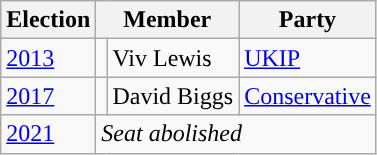<table class="wikitable">
<tr>
<th>Election</th>
<th colspan="2">Member</th>
<th>Party</th>
</tr>
<tr>
<td><a href='#'>2013</a></td>
<td rowspan="1" style="background-color: "></td>
<td rowspan="1">Viv Lewis</td>
<td rowspan="1"><a href='#'>UKIP</a></td>
</tr>
<tr>
<td><a href='#'>2017</a></td>
<td rowspan="1" style="background-color: "></td>
<td rowspan="1">David Biggs</td>
<td rowspan="1"><a href='#'>Conservative</a></td>
</tr>
<tr>
<td><a href='#'>2021</a></td>
<td colspan="3"><em>Seat abolished</em></td>
</tr>
</table>
